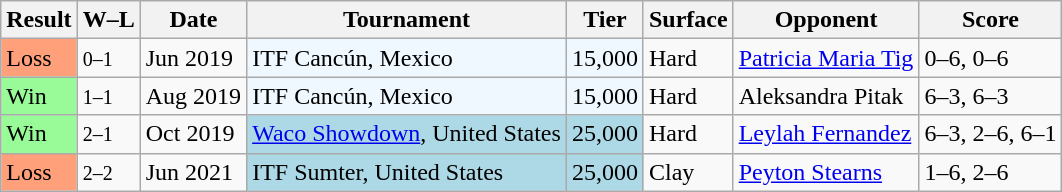<table class="sortable wikitable">
<tr>
<th>Result</th>
<th class="unsortable">W–L</th>
<th>Date</th>
<th>Tournament</th>
<th>Tier</th>
<th>Surface</th>
<th>Opponent</th>
<th class="unsortable">Score</th>
</tr>
<tr>
<td style="background:#ffa07a;">Loss</td>
<td><small>0–1</small></td>
<td>Jun 2019</td>
<td style="background:#f0f8ff;">ITF Cancún, Mexico</td>
<td style="background:#f0f8ff;">15,000</td>
<td>Hard</td>
<td> <a href='#'>Patricia Maria Tig</a></td>
<td>0–6, 0–6</td>
</tr>
<tr>
<td style="background:#98fb98;">Win</td>
<td><small>1–1</small></td>
<td>Aug 2019</td>
<td style="background:#f0f8ff;">ITF Cancún, Mexico</td>
<td style="background:#f0f8ff;">15,000</td>
<td>Hard</td>
<td> Aleksandra Pitak</td>
<td>6–3, 6–3</td>
</tr>
<tr>
<td style="background:#98fb98;">Win</td>
<td><small>2–1</small></td>
<td>Oct 2019</td>
<td style="background:lightblue;"><a href='#'>Waco Showdown</a>, United States</td>
<td style="background:lightblue;">25,000</td>
<td>Hard</td>
<td> <a href='#'>Leylah Fernandez</a></td>
<td>6–3, 2–6, 6–1</td>
</tr>
<tr>
<td style="background:#ffa07a;">Loss</td>
<td><small>2–2</small></td>
<td>Jun 2021</td>
<td style="background:lightblue;">ITF Sumter, United States</td>
<td style="background:lightblue;">25,000</td>
<td>Clay</td>
<td> <a href='#'>Peyton Stearns</a></td>
<td>1–6, 2–6</td>
</tr>
</table>
